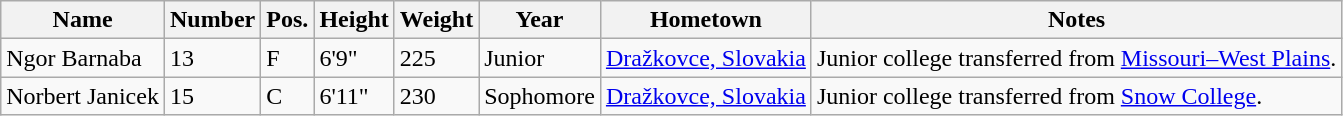<table class="wikitable sortable" border="1">
<tr>
<th>Name</th>
<th>Number</th>
<th>Pos.</th>
<th>Height</th>
<th>Weight</th>
<th>Year</th>
<th>Hometown</th>
<th class="unsortable">Notes</th>
</tr>
<tr>
<td>Ngor Barnaba</td>
<td>13</td>
<td>F</td>
<td>6'9"</td>
<td>225</td>
<td>Junior</td>
<td><a href='#'>Dražkovce, Slovakia</a></td>
<td>Junior college transferred from <a href='#'>Missouri–West Plains</a>.</td>
</tr>
<tr>
<td>Norbert Janicek</td>
<td>15</td>
<td>C</td>
<td>6'11"</td>
<td>230</td>
<td>Sophomore</td>
<td><a href='#'>Dražkovce, Slovakia</a></td>
<td>Junior college transferred from <a href='#'>Snow College</a>.</td>
</tr>
</table>
